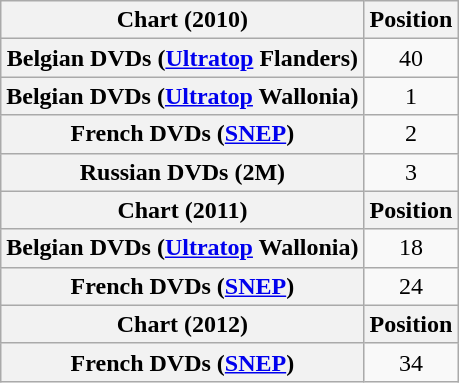<table class="wikitable sortable plainrowheaders" style="text-align:center">
<tr>
<th scope="col">Chart (2010)</th>
<th scope="col">Position</th>
</tr>
<tr>
<th scope="row">Belgian DVDs (<a href='#'>Ultratop</a> Flanders)</th>
<td>40</td>
</tr>
<tr>
<th scope="row">Belgian DVDs (<a href='#'>Ultratop</a> Wallonia)</th>
<td>1</td>
</tr>
<tr>
<th scope="row">French DVDs (<a href='#'>SNEP</a>)</th>
<td>2</td>
</tr>
<tr>
<th scope="row">Russian DVDs (2M)</th>
<td>3</td>
</tr>
<tr>
<th scope="col">Chart (2011)</th>
<th scope="col">Position</th>
</tr>
<tr>
<th scope="row">Belgian DVDs (<a href='#'>Ultratop</a> Wallonia)</th>
<td>18</td>
</tr>
<tr>
<th scope="row">French DVDs (<a href='#'>SNEP</a>)</th>
<td>24</td>
</tr>
<tr>
<th scope="col">Chart (2012)</th>
<th scope="col">Position</th>
</tr>
<tr>
<th scope="row">French DVDs (<a href='#'>SNEP</a>)</th>
<td>34</td>
</tr>
</table>
